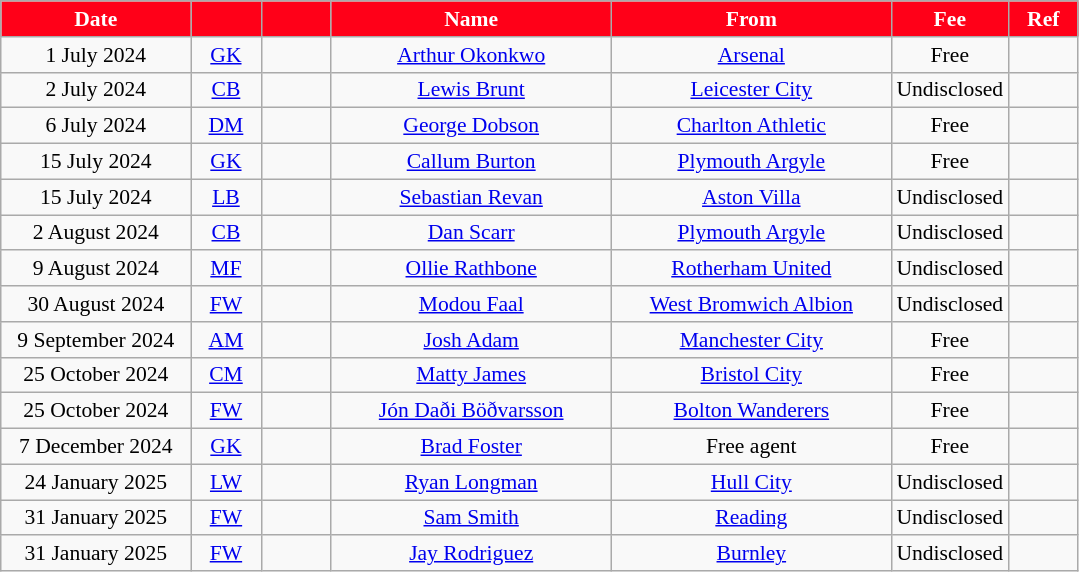<table class="wikitable plainrowheaders sortable" style="text-align:center; font-size:90%">
<tr>
<th style="background:#ff0018; color:#fff; width:120px;">Date</th>
<th style="background:#ff0018; color:#fff; width:40px;"></th>
<th style="background:#ff0018; color:#fff; width:40px;"></th>
<th style="background:#ff0018; color:#fff; width:180px;">Name</th>
<th style="background:#ff0018; color:#fff; width:180px;">From</th>
<th style="background:#ff0018; color:#fff; width:40px;">Fee</th>
<th style="background:#ff0018; color:#fff; width:40px;">Ref</th>
</tr>
<tr>
<td>1 July 2024</td>
<td><a href='#'>GK</a></td>
<td></td>
<td><a href='#'>Arthur Okonkwo</a></td>
<td> <a href='#'>Arsenal</a></td>
<td>Free</td>
<td></td>
</tr>
<tr>
<td>2 July 2024</td>
<td><a href='#'>CB</a></td>
<td></td>
<td><a href='#'>Lewis Brunt</a></td>
<td> <a href='#'>Leicester City</a></td>
<td>Undisclosed</td>
<td></td>
</tr>
<tr>
<td>6 July 2024</td>
<td><a href='#'>DM</a></td>
<td></td>
<td><a href='#'>George Dobson</a></td>
<td> <a href='#'>Charlton Athletic</a></td>
<td>Free</td>
<td></td>
</tr>
<tr>
<td>15 July 2024</td>
<td><a href='#'>GK</a></td>
<td></td>
<td><a href='#'>Callum Burton</a></td>
<td> <a href='#'>Plymouth Argyle</a></td>
<td>Free</td>
<td></td>
</tr>
<tr>
<td>15 July 2024</td>
<td><a href='#'>LB</a></td>
<td></td>
<td><a href='#'>Sebastian Revan</a></td>
<td> <a href='#'>Aston Villa</a></td>
<td>Undisclosed</td>
<td></td>
</tr>
<tr>
<td>2 August 2024</td>
<td><a href='#'>CB</a></td>
<td></td>
<td><a href='#'>Dan Scarr</a></td>
<td> <a href='#'>Plymouth Argyle</a></td>
<td>Undisclosed</td>
<td></td>
</tr>
<tr>
<td>9 August 2024</td>
<td><a href='#'>MF</a></td>
<td></td>
<td><a href='#'>Ollie Rathbone</a></td>
<td> <a href='#'>Rotherham United</a></td>
<td>Undisclosed</td>
<td></td>
</tr>
<tr>
<td>30 August 2024</td>
<td><a href='#'>FW</a></td>
<td></td>
<td><a href='#'>Modou Faal</a></td>
<td> <a href='#'>West Bromwich Albion</a></td>
<td>Undisclosed</td>
<td></td>
</tr>
<tr>
<td>9 September 2024</td>
<td><a href='#'>AM</a></td>
<td></td>
<td><a href='#'>Josh Adam</a></td>
<td> <a href='#'>Manchester City</a></td>
<td>Free</td>
<td></td>
</tr>
<tr>
<td>25 October 2024</td>
<td><a href='#'>CM</a></td>
<td></td>
<td><a href='#'>Matty James</a></td>
<td> <a href='#'>Bristol City</a></td>
<td>Free</td>
<td></td>
</tr>
<tr>
<td>25 October 2024</td>
<td><a href='#'>FW</a></td>
<td></td>
<td><a href='#'>Jón Daði Böðvarsson</a></td>
<td> <a href='#'>Bolton Wanderers</a></td>
<td>Free</td>
<td></td>
</tr>
<tr>
<td>7 December 2024</td>
<td><a href='#'>GK</a></td>
<td></td>
<td><a href='#'>Brad Foster</a></td>
<td>Free agent</td>
<td>Free</td>
<td></td>
</tr>
<tr>
<td>24 January 2025</td>
<td><a href='#'>LW</a></td>
<td></td>
<td><a href='#'>Ryan Longman</a></td>
<td> <a href='#'>Hull City</a></td>
<td>Undisclosed</td>
<td></td>
</tr>
<tr>
<td>31 January 2025</td>
<td><a href='#'>FW</a></td>
<td></td>
<td><a href='#'>Sam Smith</a></td>
<td> <a href='#'>Reading</a></td>
<td>Undisclosed</td>
<td></td>
</tr>
<tr>
<td>31 January 2025</td>
<td><a href='#'>FW</a></td>
<td></td>
<td><a href='#'>Jay Rodriguez</a></td>
<td> <a href='#'>Burnley</a></td>
<td>Undisclosed</td>
<td></td>
</tr>
</table>
